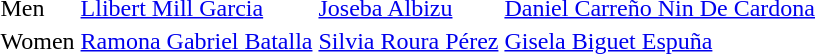<table>
<tr>
<td align="left">Men</td>
<td> <a href='#'>Llibert Mill Garcia</a></td>
<td> <a href='#'>Joseba Albizu</a></td>
<td> <a href='#'>Daniel Carreño Nin De Cardona</a></td>
</tr>
<tr>
<td align="left">Women</td>
<td> <a href='#'>Ramona Gabriel Batalla</a></td>
<td> <a href='#'>Silvia Roura Pérez</a></td>
<td> <a href='#'>Gisela Biguet Espuña</a></td>
</tr>
</table>
